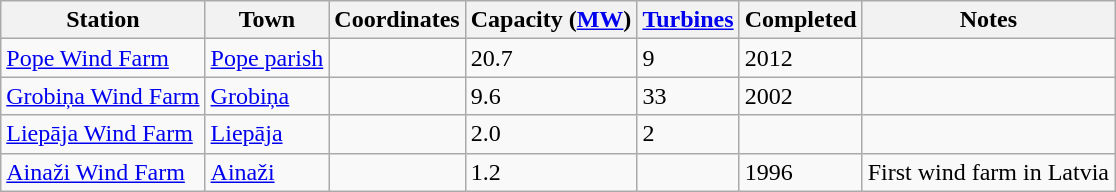<table class="wikitable sortable">
<tr>
<th>Station</th>
<th>Town</th>
<th>Coordinates</th>
<th>Capacity (<a href='#'>MW</a>)</th>
<th><a href='#'>Turbines</a></th>
<th>Completed</th>
<th>Notes</th>
</tr>
<tr>
<td><a href='#'>Pope Wind Farm</a></td>
<td><a href='#'>Pope parish</a></td>
<td></td>
<td>20.7</td>
<td>9</td>
<td>2012</td>
<td></td>
</tr>
<tr>
<td><a href='#'>Grobiņa Wind Farm</a></td>
<td><a href='#'>Grobiņa</a></td>
<td></td>
<td>9.6</td>
<td>33</td>
<td>2002</td>
<td></td>
</tr>
<tr>
<td><a href='#'>Liepāja Wind Farm</a></td>
<td><a href='#'>Liepāja</a></td>
<td></td>
<td>2.0</td>
<td>2</td>
<td></td>
<td></td>
</tr>
<tr>
<td><a href='#'>Ainaži Wind Farm</a></td>
<td><a href='#'>Ainaži</a></td>
<td></td>
<td>1.2</td>
<td></td>
<td>1996</td>
<td>First wind farm in Latvia</td>
</tr>
</table>
